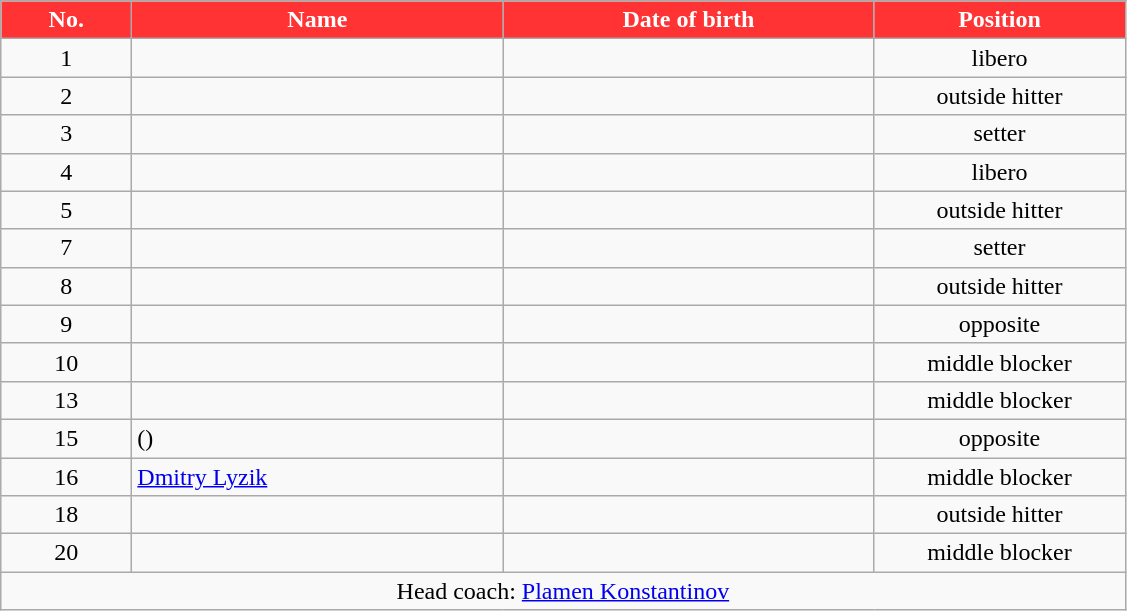<table class="wikitable sortable" style="font-size:100%; text-align:center;">
<tr>
<th style="width:5em; color:#FFFFFF; background-color:#ff3333">No.</th>
<th style="width:15em; color:#FFFFFF; background-color:#ff3333">Name</th>
<th style="width:15em; color:#FFFFFF; background-color:#ff3333">Date of birth</th>
<th style="width:10em; color:#FFFFFF; background-color:#ff3333">Position</th>
</tr>
<tr>
<td>1</td>
<td align=left> </td>
<td align=right></td>
<td>libero</td>
</tr>
<tr>
<td>2</td>
<td align=left> </td>
<td align=right></td>
<td>outside hitter</td>
</tr>
<tr>
<td>3</td>
<td align=left> </td>
<td align=right></td>
<td>setter</td>
</tr>
<tr>
<td>4</td>
<td align=left> </td>
<td align=right></td>
<td>libero</td>
</tr>
<tr>
<td>5</td>
<td align=left> </td>
<td align=right></td>
<td>outside hitter</td>
</tr>
<tr>
<td>7</td>
<td align=left> </td>
<td align=right></td>
<td>setter</td>
</tr>
<tr>
<td>8</td>
<td align=left> </td>
<td align=right></td>
<td>outside hitter</td>
</tr>
<tr>
<td>9</td>
<td align=left> </td>
<td align=right></td>
<td>opposite</td>
</tr>
<tr>
<td>10</td>
<td align=left> </td>
<td align=right></td>
<td>middle blocker</td>
</tr>
<tr>
<td>13</td>
<td align=left> </td>
<td align=right></td>
<td>middle blocker</td>
</tr>
<tr>
<td>15</td>
<td align=left>  ()</td>
<td align=right></td>
<td>opposite</td>
</tr>
<tr>
<td>16</td>
<td align=left> <a href='#'>Dmitry Lyzik</a></td>
<td align="right"></td>
<td>middle blocker</td>
</tr>
<tr>
<td>18</td>
<td align=left> </td>
<td align=right></td>
<td>outside hitter</td>
</tr>
<tr>
<td>20</td>
<td align=left> </td>
<td align=right></td>
<td>middle blocker</td>
</tr>
<tr>
<td colspan=4>Head coach:  <a href='#'>Plamen Konstantinov</a></td>
</tr>
</table>
